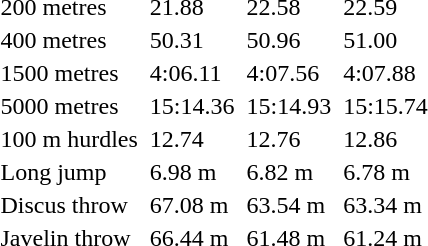<table>
<tr>
<td>200 metres</td>
<td></td>
<td>21.88</td>
<td></td>
<td>22.58</td>
<td></td>
<td>22.59</td>
</tr>
<tr>
<td>400 metres</td>
<td></td>
<td>50.31</td>
<td></td>
<td>50.96</td>
<td></td>
<td>51.00</td>
</tr>
<tr>
<td>1500 metres</td>
<td></td>
<td>4:06.11</td>
<td></td>
<td>4:07.56</td>
<td></td>
<td>4:07.88</td>
</tr>
<tr>
<td>5000 metres</td>
<td></td>
<td>15:14.36</td>
<td></td>
<td>15:14.93</td>
<td></td>
<td>15:15.74</td>
</tr>
<tr>
<td>100 m hurdles</td>
<td></td>
<td>12.74</td>
<td></td>
<td>12.76</td>
<td></td>
<td>12.86</td>
</tr>
<tr>
<td>Long jump</td>
<td></td>
<td>6.98 m</td>
<td></td>
<td>6.82 m</td>
<td></td>
<td>6.78 m</td>
</tr>
<tr>
<td>Discus throw</td>
<td></td>
<td>67.08 m</td>
<td></td>
<td>63.54 m</td>
<td></td>
<td>63.34 m</td>
</tr>
<tr>
<td>Javelin throw</td>
<td></td>
<td>66.44 m</td>
<td></td>
<td>61.48 m</td>
<td></td>
<td>61.24 m</td>
</tr>
</table>
